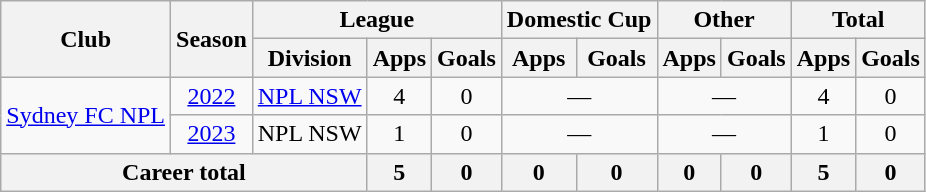<table class="wikitable" style="text-align:center">
<tr>
<th rowspan=2>Club</th>
<th rowspan=2>Season</th>
<th colspan=3>League</th>
<th colspan=2>Domestic Cup</th>
<th colspan=2>Other</th>
<th colspan=2>Total</th>
</tr>
<tr>
<th>Division</th>
<th>Apps</th>
<th>Goals</th>
<th>Apps</th>
<th>Goals</th>
<th>Apps</th>
<th>Goals</th>
<th>Apps</th>
<th>Goals</th>
</tr>
<tr>
<td rowspan="2"><a href='#'>Sydney FC NPL</a></td>
<td><a href='#'>2022</a></td>
<td><a href='#'>NPL NSW</a></td>
<td>4</td>
<td>0</td>
<td colspan="2">—</td>
<td colspan="2">—</td>
<td>4</td>
<td>0</td>
</tr>
<tr>
<td><a href='#'>2023</a></td>
<td>NPL NSW</td>
<td>1</td>
<td>0</td>
<td colspan="2">—</td>
<td colspan="2">—</td>
<td>1</td>
<td>0</td>
</tr>
<tr>
<th colspan="3">Career total</th>
<th>5</th>
<th>0</th>
<th>0</th>
<th>0</th>
<th>0</th>
<th>0</th>
<th>5</th>
<th>0</th>
</tr>
</table>
